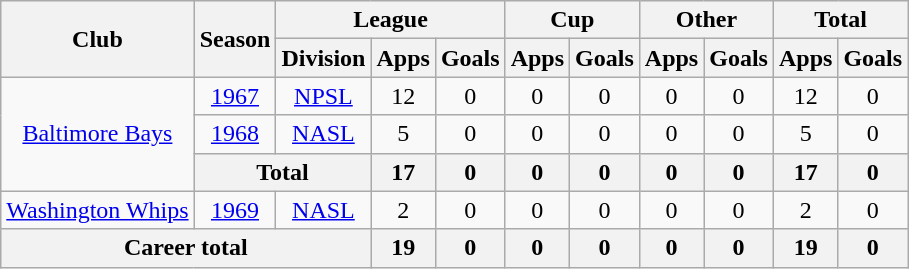<table class="wikitable" style="text-align: center">
<tr>
<th rowspan="2">Club</th>
<th rowspan="2">Season</th>
<th colspan="3">League</th>
<th colspan="2">Cup</th>
<th colspan="2">Other</th>
<th colspan="2">Total</th>
</tr>
<tr>
<th>Division</th>
<th>Apps</th>
<th>Goals</th>
<th>Apps</th>
<th>Goals</th>
<th>Apps</th>
<th>Goals</th>
<th>Apps</th>
<th>Goals</th>
</tr>
<tr>
<td rowspan="3"><a href='#'>Baltimore Bays</a></td>
<td><a href='#'>1967</a></td>
<td><a href='#'>NPSL</a></td>
<td>12</td>
<td>0</td>
<td>0</td>
<td>0</td>
<td>0</td>
<td>0</td>
<td>12</td>
<td>0</td>
</tr>
<tr>
<td><a href='#'>1968</a></td>
<td><a href='#'>NASL</a></td>
<td>5</td>
<td>0</td>
<td>0</td>
<td>0</td>
<td>0</td>
<td>0</td>
<td>5</td>
<td>0</td>
</tr>
<tr>
<th colspan="2"><strong>Total</strong></th>
<th>17</th>
<th>0</th>
<th>0</th>
<th>0</th>
<th>0</th>
<th>0</th>
<th>17</th>
<th>0</th>
</tr>
<tr>
<td><a href='#'>Washington Whips</a></td>
<td><a href='#'>1969</a></td>
<td><a href='#'>NASL</a></td>
<td>2</td>
<td>0</td>
<td>0</td>
<td>0</td>
<td>0</td>
<td>0</td>
<td>2</td>
<td>0</td>
</tr>
<tr>
<th colspan="3"><strong>Career total</strong></th>
<th>19</th>
<th>0</th>
<th>0</th>
<th>0</th>
<th>0</th>
<th>0</th>
<th>19</th>
<th>0</th>
</tr>
</table>
